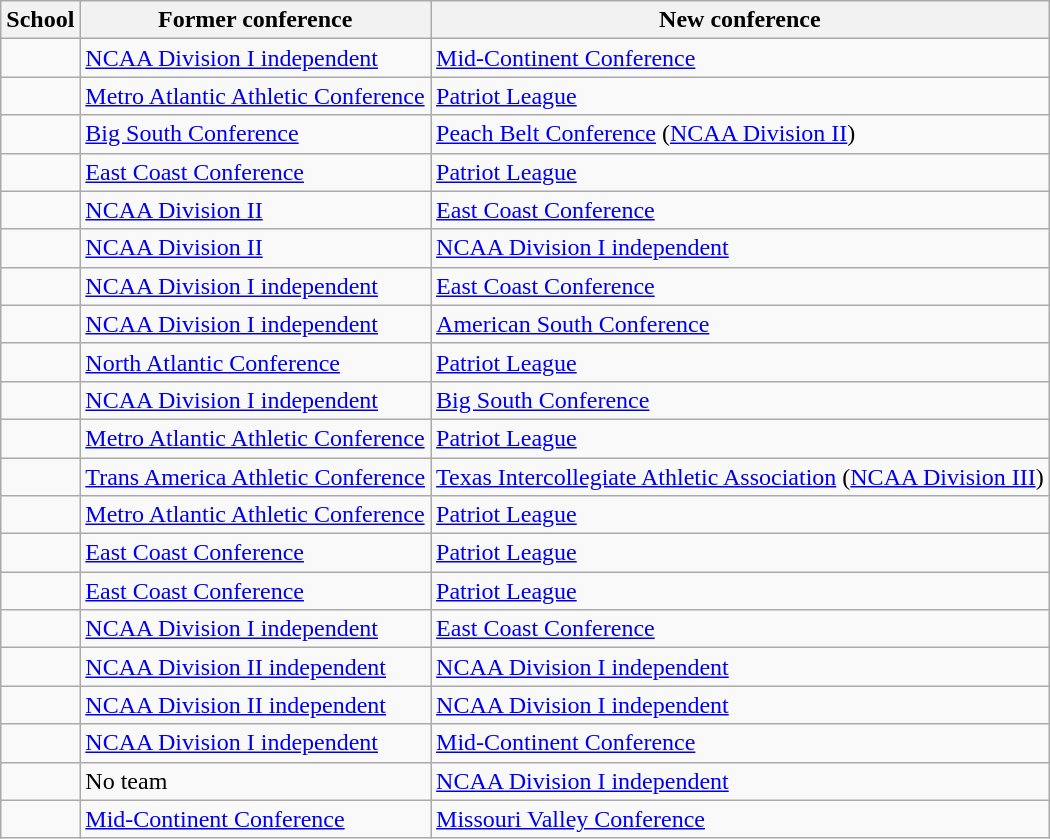<table class="wikitable sortable">
<tr>
<th>School</th>
<th>Former conference</th>
<th>New conference</th>
</tr>
<tr>
<td></td>
<td><a href='#'>NCAA Division I independent</a></td>
<td><a href='#'>Mid-Continent Conference</a></td>
</tr>
<tr>
<td></td>
<td><a href='#'>Metro Atlantic Athletic Conference</a></td>
<td><a href='#'>Patriot League</a></td>
</tr>
<tr>
<td></td>
<td><a href='#'>Big South Conference</a></td>
<td><a href='#'>Peach Belt Conference</a> (<a href='#'>NCAA Division II</a>)</td>
</tr>
<tr>
<td></td>
<td><a href='#'>East Coast Conference</a></td>
<td><a href='#'>Patriot League</a></td>
</tr>
<tr>
<td></td>
<td><a href='#'>NCAA Division II</a></td>
<td><a href='#'>East Coast Conference</a></td>
</tr>
<tr>
<td></td>
<td><a href='#'>NCAA Division II</a></td>
<td><a href='#'>NCAA Division I independent</a></td>
</tr>
<tr>
<td></td>
<td><a href='#'>NCAA Division I independent</a></td>
<td><a href='#'>East Coast Conference</a></td>
</tr>
<tr>
<td></td>
<td><a href='#'>NCAA Division I independent</a></td>
<td><a href='#'>American South Conference</a></td>
</tr>
<tr>
<td></td>
<td><a href='#'>North Atlantic Conference</a></td>
<td><a href='#'>Patriot League</a></td>
</tr>
<tr>
<td></td>
<td><a href='#'>NCAA Division I independent</a></td>
<td><a href='#'>Big South Conference</a></td>
</tr>
<tr>
<td></td>
<td><a href='#'>Metro Atlantic Athletic Conference</a></td>
<td><a href='#'>Patriot League</a></td>
</tr>
<tr>
<td></td>
<td><a href='#'>Trans America Athletic Conference</a></td>
<td><a href='#'>Texas Intercollegiate Athletic Association</a> (<a href='#'>NCAA Division III</a>)</td>
</tr>
<tr>
<td></td>
<td><a href='#'>Metro Atlantic Athletic Conference</a></td>
<td><a href='#'>Patriot League</a></td>
</tr>
<tr>
<td></td>
<td><a href='#'>East Coast Conference</a></td>
<td><a href='#'>Patriot League</a></td>
</tr>
<tr>
<td></td>
<td><a href='#'>East Coast Conference</a></td>
<td><a href='#'>Patriot League</a></td>
</tr>
<tr>
<td></td>
<td><a href='#'>NCAA Division I independent</a></td>
<td><a href='#'>East Coast Conference</a></td>
</tr>
<tr>
<td></td>
<td><a href='#'>NCAA Division II independent</a></td>
<td><a href='#'>NCAA Division I independent</a></td>
</tr>
<tr>
<td></td>
<td><a href='#'>NCAA Division II independent</a></td>
<td><a href='#'>NCAA Division I independent</a></td>
</tr>
<tr>
<td></td>
<td><a href='#'>NCAA Division I independent</a></td>
<td><a href='#'>Mid-Continent Conference</a></td>
</tr>
<tr>
<td></td>
<td>No team</td>
<td><a href='#'>NCAA Division I independent</a></td>
</tr>
<tr>
<td></td>
<td><a href='#'>Mid-Continent Conference</a></td>
<td><a href='#'>Missouri Valley Conference</a></td>
</tr>
</table>
